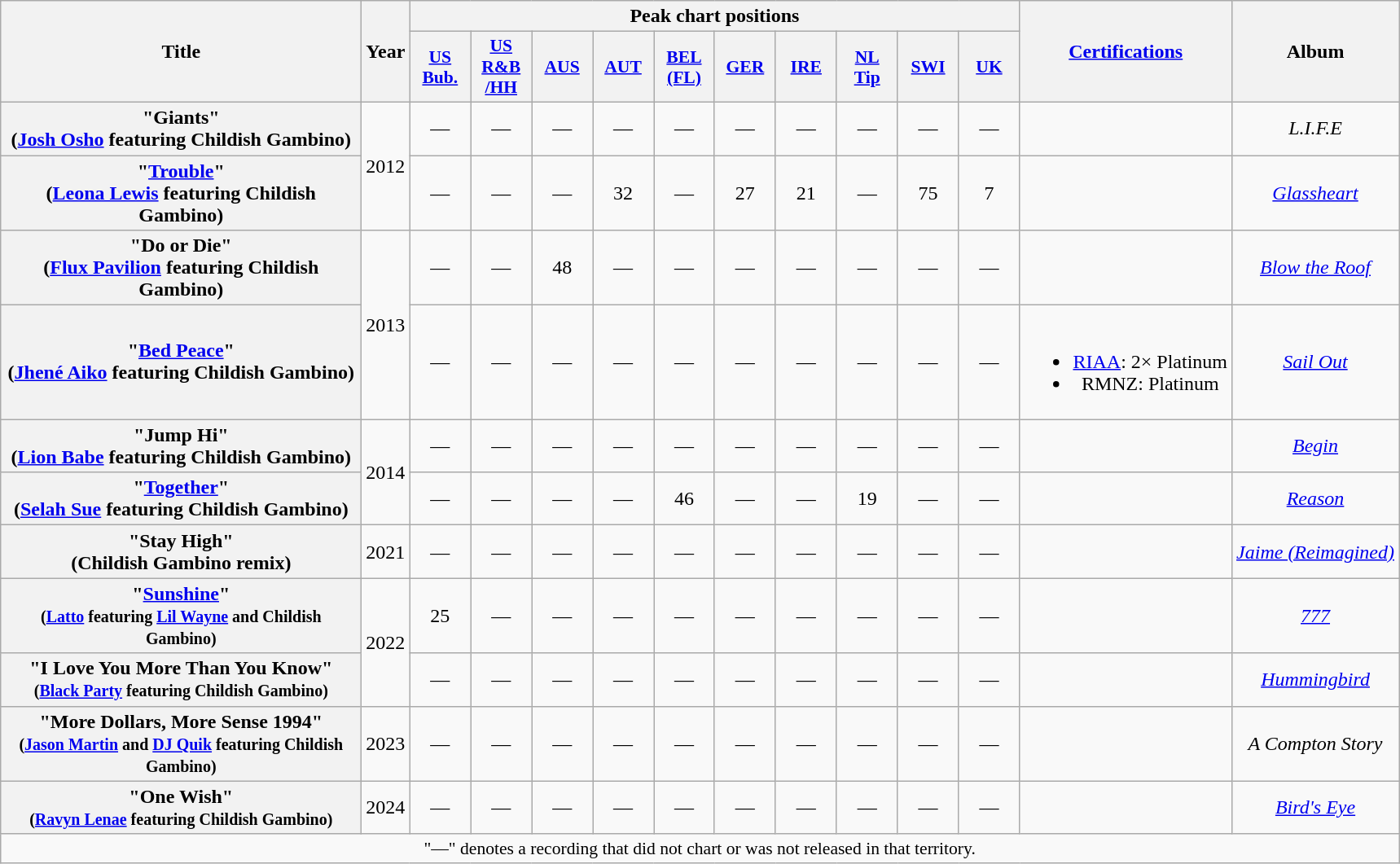<table class="wikitable plainrowheaders" style="text-align:center;">
<tr>
<th scope="col" rowspan="2" style="width:18em;">Title</th>
<th scope="col" rowspan="2">Year</th>
<th scope="col" colspan="10">Peak chart positions</th>
<th scope="col" rowspan="2"><a href='#'>Certifications</a></th>
<th scope="col" rowspan="2">Album</th>
</tr>
<tr>
<th scope="col" style="width:3em;font-size:90%;"><a href='#'>US<br>Bub.</a><br></th>
<th scope="col" style="width:3em;font-size:90%;"><a href='#'>US<br>R&B<br>/HH</a><br></th>
<th scope="col" style="width:3em;font-size:90%;"><a href='#'>AUS</a><br></th>
<th scope="col" style="width:3em;font-size:90%;"><a href='#'>AUT</a><br></th>
<th scope="col" style="width:3em;font-size:90%;"><a href='#'>BEL<br>(FL)</a><br></th>
<th scope="col" style="width:3em;font-size:90%;"><a href='#'>GER</a><br></th>
<th scope="col" style="width:3em;font-size:90%;"><a href='#'>IRE</a><br></th>
<th scope="col" style="width:3em;font-size:90%;"><a href='#'>NL<br>Tip</a><br></th>
<th scope="col" style="width:3em;font-size:90%;"><a href='#'>SWI</a><br></th>
<th scope="col" style="width:3em;font-size:90%;"><a href='#'>UK</a><br></th>
</tr>
<tr>
<th scope="row">"Giants"<br><span>(<a href='#'>Josh Osho</a> featuring Childish Gambino)</span></th>
<td rowspan="2">2012</td>
<td>—</td>
<td>—</td>
<td>—</td>
<td>—</td>
<td>—</td>
<td>—</td>
<td>—</td>
<td>—</td>
<td>—</td>
<td>—</td>
<td></td>
<td><em>L.I.F.E</em></td>
</tr>
<tr>
<th scope="row">"<a href='#'>Trouble</a>"<br><span>(<a href='#'>Leona Lewis</a> featuring Childish Gambino)</span></th>
<td>—</td>
<td>—</td>
<td>—</td>
<td>32</td>
<td>—</td>
<td>27</td>
<td>21</td>
<td>—</td>
<td>75</td>
<td>7</td>
<td></td>
<td><em><a href='#'>Glassheart</a></em></td>
</tr>
<tr>
<th scope="row">"Do or Die"<br><span>(<a href='#'>Flux Pavilion</a> featuring Childish Gambino)</span></th>
<td rowspan="2">2013</td>
<td>—</td>
<td>—</td>
<td>48</td>
<td>—</td>
<td>—</td>
<td>—</td>
<td>—</td>
<td>—</td>
<td>—</td>
<td>—</td>
<td></td>
<td><em><a href='#'>Blow the Roof</a></em></td>
</tr>
<tr>
<th scope="row">"<a href='#'>Bed Peace</a>"<br><span>(<a href='#'>Jhené Aiko</a> featuring Childish Gambino)</span></th>
<td>—</td>
<td>—</td>
<td>—</td>
<td>—</td>
<td>—</td>
<td>—</td>
<td>—</td>
<td>—</td>
<td>—</td>
<td>—</td>
<td><br><ul><li><a href='#'>RIAA</a>: 2× Platinum</li><li>RMNZ: Platinum</li></ul></td>
<td><em><a href='#'>Sail Out</a></em></td>
</tr>
<tr>
<th scope="row">"Jump Hi"<br><span>(<a href='#'>Lion Babe</a> featuring Childish Gambino)</span></th>
<td rowspan="2">2014</td>
<td>—</td>
<td>—</td>
<td>—</td>
<td>—</td>
<td>—</td>
<td>—</td>
<td>—</td>
<td>—</td>
<td>—</td>
<td>—</td>
<td></td>
<td><em><a href='#'>Begin</a></em></td>
</tr>
<tr>
<th scope="row">"<a href='#'>Together</a>"<br><span>(<a href='#'>Selah Sue</a> featuring Childish Gambino)</span></th>
<td>—</td>
<td>—</td>
<td>—</td>
<td>—</td>
<td>46</td>
<td>—</td>
<td>—</td>
<td>19</td>
<td>—</td>
<td>—</td>
<td></td>
<td><em><a href='#'>Reason</a></em></td>
</tr>
<tr>
<th scope="row">"Stay High"<br><span>(Childish Gambino remix)</span></th>
<td>2021</td>
<td>—</td>
<td>—</td>
<td>—</td>
<td>—</td>
<td>—</td>
<td>—</td>
<td>—</td>
<td>—</td>
<td>—</td>
<td>—</td>
<td></td>
<td><em><a href='#'>Jaime (Reimagined)</a></em></td>
</tr>
<tr>
<th scope="row">"<a href='#'>Sunshine</a>"<br><small>(<a href='#'>Latto</a> featuring <a href='#'>Lil Wayne</a> and Childish Gambino)</small></th>
<td rowspan="2">2022</td>
<td>25</td>
<td>—</td>
<td>—</td>
<td>—</td>
<td>—</td>
<td>—</td>
<td>—</td>
<td>—</td>
<td>—</td>
<td>—</td>
<td></td>
<td><em><a href='#'>777</a></em></td>
</tr>
<tr>
<th scope="row">"I Love You More Than You Know"<br><small>(<a href='#'>Black Party</a> featuring Childish Gambino)</small></th>
<td>—</td>
<td>—</td>
<td>—</td>
<td>—</td>
<td>—</td>
<td>—</td>
<td>—</td>
<td>—</td>
<td>—</td>
<td>—</td>
<td></td>
<td><em><a href='#'>Hummingbird</a></em></td>
</tr>
<tr>
<th scope="row">"More Dollars, More Sense 1994"<br><small>(<a href='#'>Jason Martin</a> and <a href='#'>DJ Quik</a> featuring Childish Gambino)</small></th>
<td>2023</td>
<td>—</td>
<td>—</td>
<td>—</td>
<td>—</td>
<td>—</td>
<td>—</td>
<td>—</td>
<td>—</td>
<td>—</td>
<td>—</td>
<td></td>
<td><em>A Compton Story</em></td>
</tr>
<tr>
<th scope="row">"One Wish"<br><small>(<a href='#'>Ravyn Lenae</a> featuring Childish Gambino)</small></th>
<td>2024</td>
<td>—</td>
<td>—</td>
<td>—</td>
<td>—</td>
<td>—</td>
<td>—</td>
<td>—</td>
<td>—</td>
<td>—</td>
<td>—</td>
<td></td>
<td><em><a href='#'>Bird's Eye</a></em></td>
</tr>
<tr>
<td colspan="14" style="font-size:90%">"—" denotes a recording that did not chart or was not released in that territory.</td>
</tr>
</table>
